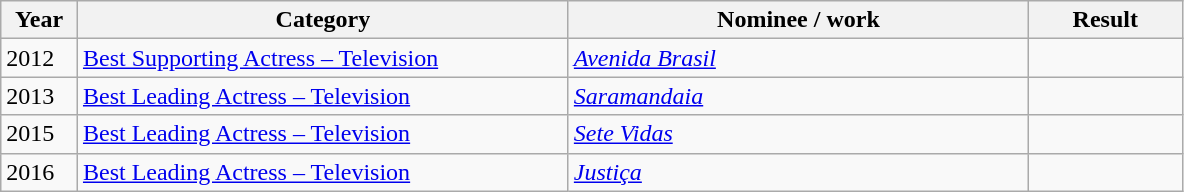<table class=wikitable>
<tr>
<th Width=5%>Year</th>
<th Width=32%>Category</th>
<th Width=30%>Nominee / work</th>
<th Width=10%>Result</th>
</tr>
<tr>
<td>2012</td>
<td><a href='#'>Best Supporting Actress – Television</a></td>
<td><em><a href='#'>Avenida Brasil</a></em></td>
<td></td>
</tr>
<tr>
<td>2013</td>
<td><a href='#'>Best Leading Actress – Television</a></td>
<td><em><a href='#'>Saramandaia</a></em></td>
<td></td>
</tr>
<tr>
<td>2015</td>
<td><a href='#'>Best Leading Actress – Television</a></td>
<td><em><a href='#'>Sete Vidas</a></em></td>
<td></td>
</tr>
<tr>
<td>2016</td>
<td><a href='#'>Best Leading Actress – Television</a></td>
<td><em><a href='#'>Justiça</a></em></td>
<td></td>
</tr>
</table>
